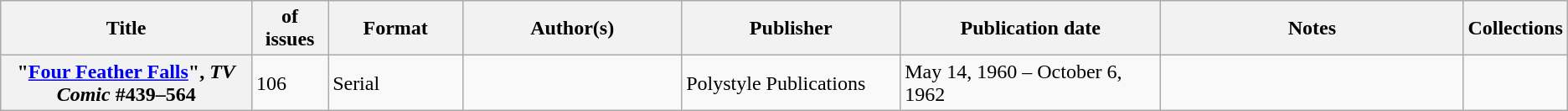<table class="wikitable">
<tr>
<th>Title</th>
<th style="width:40pt"> of issues</th>
<th style="width:75pt">Format</th>
<th style="width:125pt">Author(s)</th>
<th style="width:125pt">Publisher</th>
<th style="width:150pt">Publication date</th>
<th style="width:175pt">Notes</th>
<th>Collections</th>
</tr>
<tr>
<th>"<a href='#'>Four Feather Falls</a>", <em>TV Comic</em> #439–564</th>
<td>106</td>
<td>Serial</td>
<td></td>
<td>Polystyle Publications</td>
<td>May 14, 1960 – October 6, 1962</td>
<td></td>
<td></td>
</tr>
</table>
